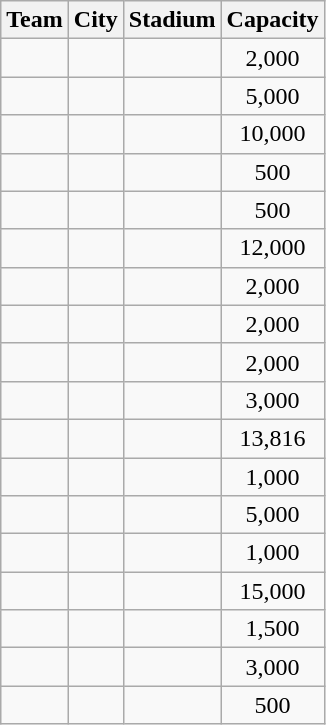<table class="wikitable sortable">
<tr>
<th>Team</th>
<th>City</th>
<th>Stadium</th>
<th>Capacity</th>
</tr>
<tr>
<td></td>
<td></td>
<td></td>
<td style="text-align:center;">2,000</td>
</tr>
<tr>
<td></td>
<td></td>
<td></td>
<td style="text-align:center;">5,000</td>
</tr>
<tr>
<td></td>
<td></td>
<td></td>
<td style="text-align:center;">10,000</td>
</tr>
<tr>
<td></td>
<td></td>
<td></td>
<td style="text-align:center;">500</td>
</tr>
<tr>
<td></td>
<td></td>
<td></td>
<td style="text-align:center;">500</td>
</tr>
<tr>
<td></td>
<td></td>
<td></td>
<td style="text-align:center;">12,000</td>
</tr>
<tr>
<td></td>
<td></td>
<td></td>
<td style="text-align:center;">2,000</td>
</tr>
<tr>
<td></td>
<td></td>
<td></td>
<td style="text-align:center;">2,000</td>
</tr>
<tr>
<td></td>
<td></td>
<td></td>
<td style="text-align:center;">2,000</td>
</tr>
<tr>
<td></td>
<td></td>
<td></td>
<td style="text-align:center;">3,000</td>
</tr>
<tr>
<td></td>
<td></td>
<td></td>
<td style="text-align:center;">13,816</td>
</tr>
<tr>
<td></td>
<td></td>
<td></td>
<td style="text-align:center;">1,000</td>
</tr>
<tr>
<td></td>
<td></td>
<td></td>
<td style="text-align:center;">5,000</td>
</tr>
<tr>
<td></td>
<td></td>
<td></td>
<td style="text-align:center;">1,000</td>
</tr>
<tr>
<td></td>
<td></td>
<td></td>
<td style="text-align:center;">15,000</td>
</tr>
<tr>
<td></td>
<td></td>
<td></td>
<td style="text-align:center;">1,500</td>
</tr>
<tr>
<td></td>
<td></td>
<td></td>
<td style="text-align:center;">3,000</td>
</tr>
<tr>
<td></td>
<td></td>
<td></td>
<td style="text-align:center;">500</td>
</tr>
</table>
